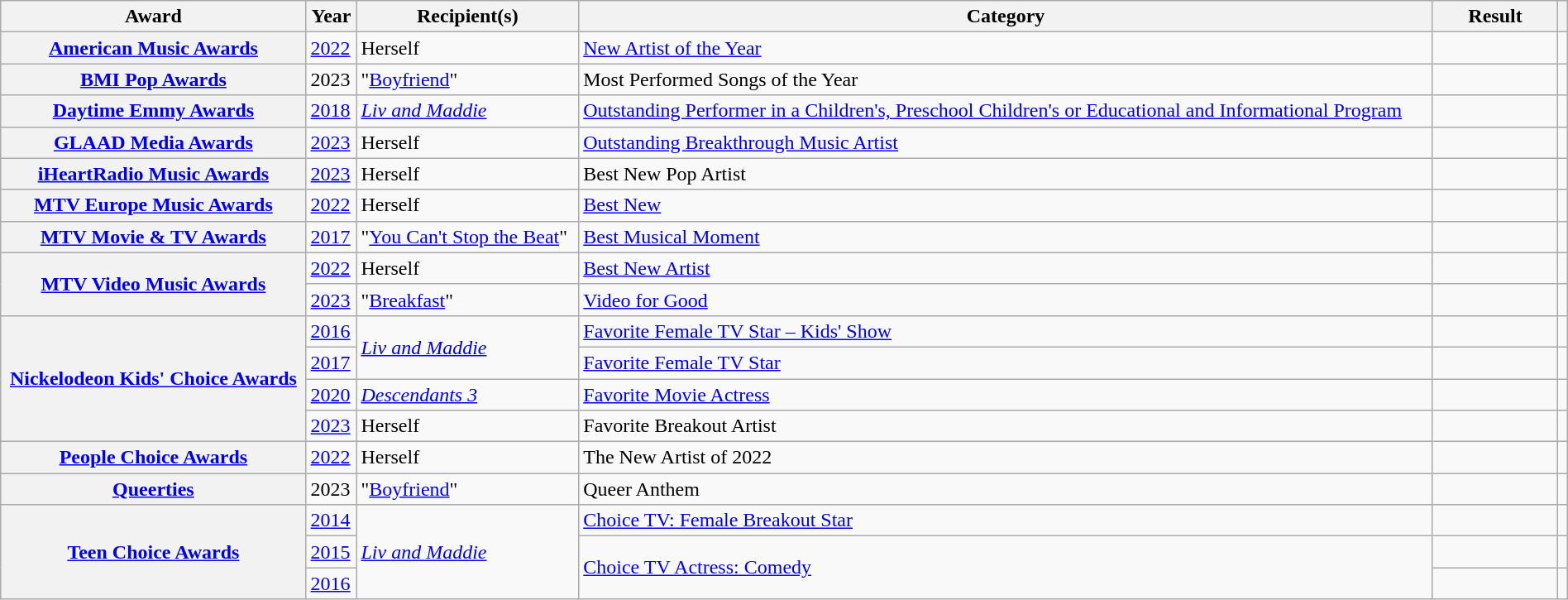<table class="wikitable sortable plainrowheaders" style="width: 100%;">
<tr>
<th scope="col">Award</th>
<th scope="col">Year</th>
<th scope="col">Recipient(s)</th>
<th scope="col">Category</th>
<th scope="col" width=8%>Result</th>
<th scope="col" class="unsortable"></th>
</tr>
<tr>
<th scope="row"><a href='#'>American Music Awards</a></th>
<td><a href='#'>2022</a></td>
<td>Herself</td>
<td><a href='#'>New Artist of the Year</a></td>
<td></td>
<td style="text-align:center;"></td>
</tr>
<tr>
<th scope="row"><a href='#'>BMI Pop Awards</a></th>
<td>2023</td>
<td>"<a href='#'>Boyfriend</a>"</td>
<td>Most Performed Songs of the Year</td>
<td></td>
<td style="text-align:center;"></td>
</tr>
<tr>
<th scope="row"><a href='#'>Daytime Emmy Awards</a></th>
<td><a href='#'>2018</a></td>
<td><em><a href='#'>Liv and Maddie</a></em></td>
<td><a href='#'>Outstanding Performer in a Children's, Preschool Children's or Educational and Informational Program</a></td>
<td></td>
<td style="text-align:center;"></td>
</tr>
<tr>
<th scope="row"><a href='#'>GLAAD Media Awards</a></th>
<td><a href='#'>2023</a></td>
<td>Herself</td>
<td><a href='#'>Outstanding Breakthrough Music Artist</a></td>
<td></td>
<td style="text-align:center;"></td>
</tr>
<tr>
<th scope="row"><a href='#'>iHeartRadio Music Awards</a></th>
<td><a href='#'>2023</a></td>
<td>Herself</td>
<td>Best New Pop Artist</td>
<td></td>
<td style="text-align:center;"></td>
</tr>
<tr>
<th scope="row"><a href='#'>MTV Europe Music Awards</a></th>
<td><a href='#'>2022</a></td>
<td>Herself</td>
<td><a href='#'>Best New</a></td>
<td></td>
<td style="text-align:center;"></td>
</tr>
<tr>
<th scope="row"><a href='#'>MTV Movie & TV Awards</a></th>
<td><a href='#'>2017</a></td>
<td>"<a href='#'>You Can't Stop the Beat</a>" </td>
<td><a href='#'>Best Musical Moment</a></td>
<td></td>
<td style="text-align:center;"></td>
</tr>
<tr>
<th scope="row" rowspan="2"><a href='#'>MTV Video Music Awards</a></th>
<td><a href='#'>2022</a></td>
<td>Herself</td>
<td><a href='#'>Best New Artist</a></td>
<td></td>
<td style="text-align:center;"></td>
</tr>
<tr>
<td><a href='#'>2023</a></td>
<td>"<a href='#'>Breakfast</a>"</td>
<td><a href='#'>Video for Good</a></td>
<td></td>
<td style="text-align:center;"></td>
</tr>
<tr>
<th scope="row" rowspan="4"><a href='#'>Nickelodeon Kids' Choice Awards</a></th>
<td><a href='#'>2016</a></td>
<td rowspan="2"><em><a href='#'>Liv and Maddie</a></em></td>
<td><a href='#'>Favorite Female TV Star – Kids' Show</a></td>
<td></td>
<td style="text-align:center;"></td>
</tr>
<tr>
<td><a href='#'>2017</a></td>
<td><a href='#'>Favorite Female TV Star</a></td>
<td></td>
<td style="text-align:center;"></td>
</tr>
<tr>
<td><a href='#'>2020</a></td>
<td><em><a href='#'>Descendants 3</a></em></td>
<td><a href='#'>Favorite Movie Actress</a></td>
<td></td>
<td style="text-align:center;"></td>
</tr>
<tr>
<td><a href='#'>2023</a></td>
<td>Herself</td>
<td>Favorite Breakout Artist</td>
<td></td>
<td style="text-align:center;"></td>
</tr>
<tr>
<th scope="row"><a href='#'>People Choice Awards</a></th>
<td><a href='#'>2022</a></td>
<td>Herself</td>
<td>The New Artist of 2022</td>
<td></td>
<td style="text-align:center;"></td>
</tr>
<tr>
<th scope="row"><a href='#'>Queerties</a></th>
<td>2023</td>
<td>"<a href='#'>Boyfriend</a>"</td>
<td>Queer Anthem</td>
<td></td>
<td style="text-align:center;"></td>
</tr>
<tr>
<th scope="row" rowspan="3"><a href='#'>Teen Choice Awards</a></th>
<td><a href='#'>2014</a></td>
<td rowspan="3"><em><a href='#'>Liv and Maddie</a></em></td>
<td><a href='#'>Choice TV: Female Breakout Star</a></td>
<td></td>
<td style="text-align:center;"></td>
</tr>
<tr>
<td><a href='#'>2015</a></td>
<td rowspan="2"><a href='#'>Choice TV Actress: Comedy</a></td>
<td></td>
<td style="text-align:center;"></td>
</tr>
<tr>
<td><a href='#'>2016</a></td>
<td></td>
<td style="text-align:center;"></td>
</tr>
</table>
